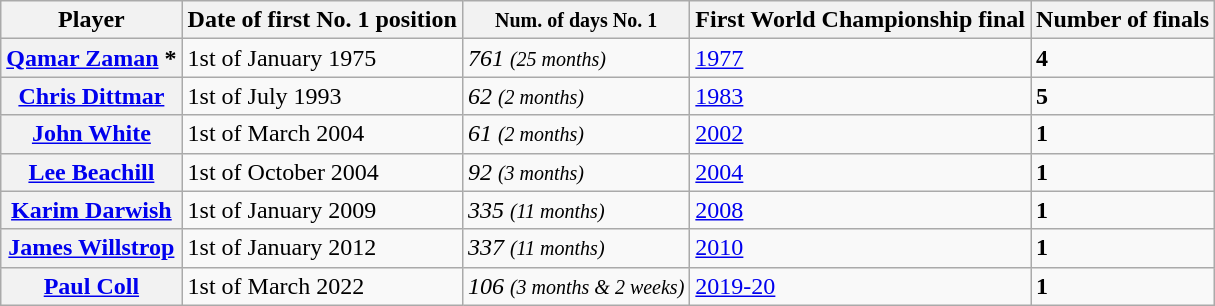<table class="wikitable plainrowheaders">
<tr>
<th scope="col">Player</th>
<th scope="col">Date of first No. 1 position</th>
<th scope="col"><small>Num. of days No. 1</small></th>
<th scope="col">First World Championship final</th>
<th scope="col">Number of finals</th>
</tr>
<tr>
<th scope="row"> <a href='#'>Qamar Zaman</a> *</th>
<td>1st of January 1975</td>
<td><em>761 <small>(25 months)</small></em></td>
<td><a href='#'>1977</a> </td>
<td><strong>4</strong></td>
</tr>
<tr>
<th scope="row"> <a href='#'>Chris Dittmar</a></th>
<td>1st of July 1993</td>
<td><em>62 <small>(2 months)</small></em></td>
<td><a href='#'>1983</a> </td>
<td><strong>5</strong></td>
</tr>
<tr>
<th scope="row"> <a href='#'>John White</a></th>
<td>1st of March 2004</td>
<td><em>61 <small>(2 months)</small></em></td>
<td><a href='#'>2002</a> </td>
<td><strong>1</strong></td>
</tr>
<tr>
<th scope="row"> <a href='#'>Lee Beachill</a></th>
<td>1st of October 2004</td>
<td><em>92 <small>(3 months)</small></em></td>
<td><a href='#'>2004</a> </td>
<td><strong>1</strong></td>
</tr>
<tr>
<th scope="row"> <a href='#'>Karim Darwish</a></th>
<td>1st of January 2009</td>
<td><em>335 <small>(11 months)</small></em></td>
<td><a href='#'>2008</a> </td>
<td><strong>1</strong></td>
</tr>
<tr>
<th scope="row"> <a href='#'>James Willstrop</a></th>
<td>1st of January 2012</td>
<td><em>337 <small>(11 months)</small></em></td>
<td><a href='#'>2010</a> </td>
<td><strong>1</strong></td>
</tr>
<tr>
<th scope="row"> <a href='#'>Paul Coll</a></th>
<td>1st of March 2022</td>
<td><em>106 <small>(3 months & 2 weeks)</small></em></td>
<td><a href='#'>2019-20</a> </td>
<td><strong>1</strong></td>
</tr>
</table>
